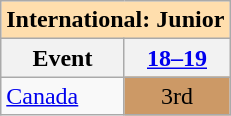<table class="wikitable" style="text-align:center">
<tr>
<th style="background-color: #ffdead; " colspan=2 align=center>International: Junior</th>
</tr>
<tr>
<th>Event</th>
<th><a href='#'>18–19</a></th>
</tr>
<tr>
<td align=left> <a href='#'>Canada</a></td>
<td bgcolor=cc9966>3rd</td>
</tr>
</table>
